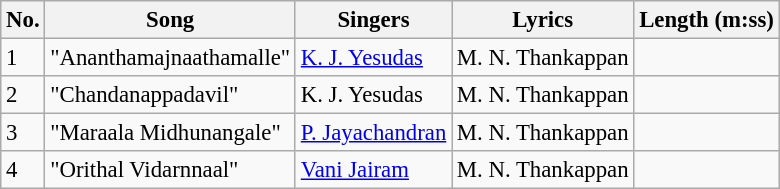<table class="wikitable" style="font-size:95%;">
<tr>
<th>No.</th>
<th>Song</th>
<th>Singers</th>
<th>Lyrics</th>
<th>Length (m:ss)</th>
</tr>
<tr>
<td>1</td>
<td>"Ananthamajnaathamalle"</td>
<td><a href='#'>K. J. Yesudas</a></td>
<td>M. N. Thankappan</td>
<td></td>
</tr>
<tr>
<td>2</td>
<td>"Chandanappadavil"</td>
<td>K. J. Yesudas</td>
<td>M. N. Thankappan</td>
<td></td>
</tr>
<tr>
<td>3</td>
<td>"Maraala Midhunangale"</td>
<td><a href='#'>P. Jayachandran</a></td>
<td>M. N. Thankappan</td>
<td></td>
</tr>
<tr>
<td>4</td>
<td>"Orithal Vidarnnaal"</td>
<td><a href='#'>Vani Jairam</a></td>
<td>M. N. Thankappan</td>
<td></td>
</tr>
</table>
